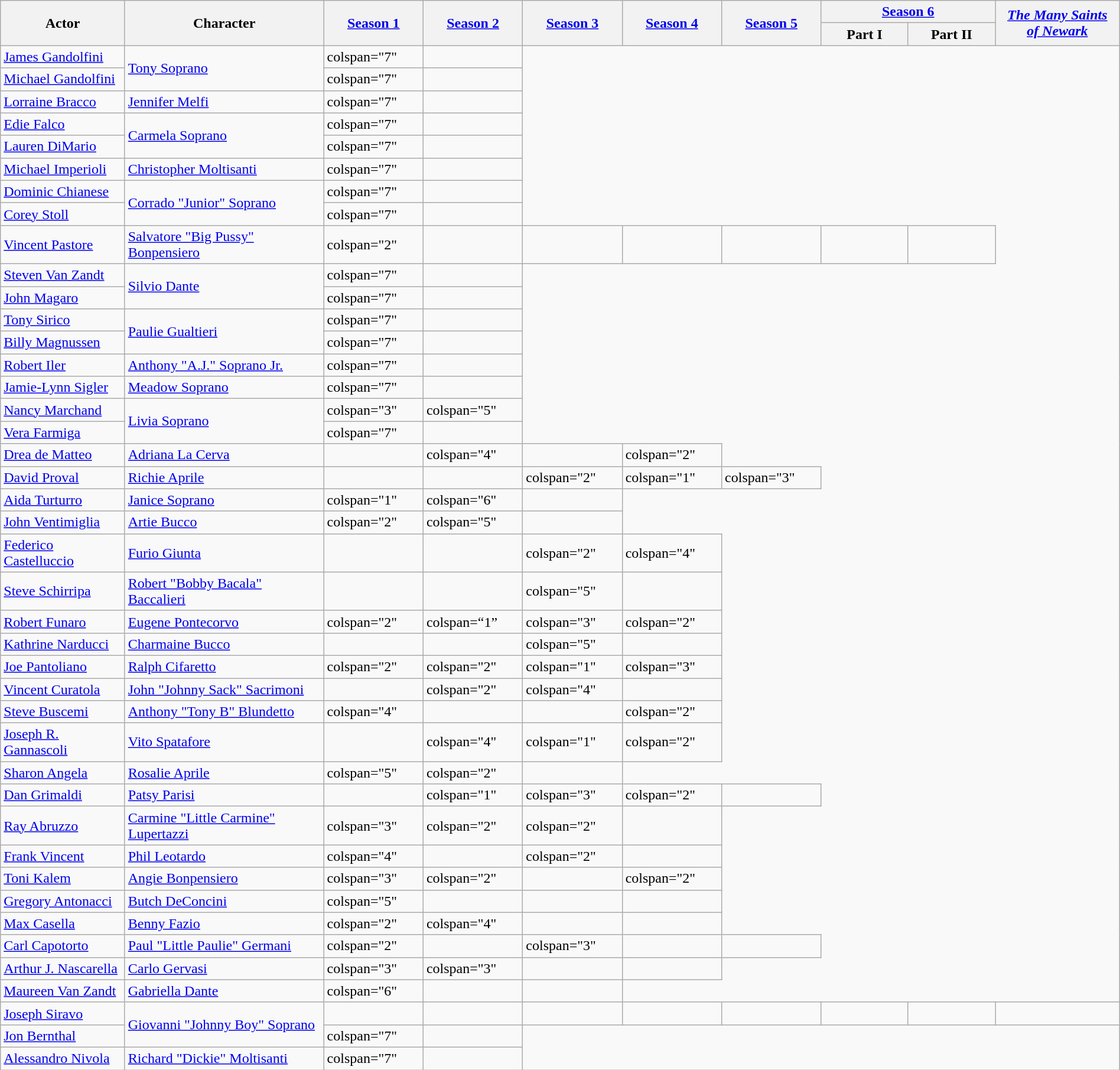<table class="wikitable sortable mw-collapsible" width="100%">
<tr>
<th rowspan="2" width="10%" scope="col">Actor</th>
<th rowspan="2" width="16%" scope="col">Character</th>
<th rowspan="2" width="8%" scope="col"><a href='#'>Season 1</a></th>
<th rowspan="2" width="8%" scope="col"><a href='#'>Season 2</a></th>
<th rowspan="2" width="8%" scope="col"><a href='#'>Season 3</a></th>
<th rowspan="2" width="8%" scope="col"><a href='#'>Season 4</a></th>
<th rowspan="2" width="8%" scope="col"><a href='#'>Season 5</a></th>
<th colspan="2" scope="col"><a href='#'>Season 6</a></th>
<th rowspan="2" width="10%" scope="col"><em><a href='#'>The Many Saints<br>of Newark</a></em></th>
</tr>
<tr>
<th width="7%" scope="col">Part I</th>
<th width="7%" scope="col">Part II</th>
</tr>
<tr>
<td><a href='#'>James Gandolfini</a></td>
<td rowspan="2"><a href='#'>Tony Soprano</a></td>
<td>colspan="7" </td>
<td></td>
</tr>
<tr>
<td><a href='#'>Michael Gandolfini</a></td>
<td>colspan="7" </td>
<td></td>
</tr>
<tr>
<td><a href='#'>Lorraine Bracco</a></td>
<td><a href='#'>Jennifer Melfi</a></td>
<td>colspan="7" </td>
<td></td>
</tr>
<tr>
<td><a href='#'>Edie Falco</a></td>
<td rowspan="2"><a href='#'>Carmela Soprano</a></td>
<td>colspan="7" </td>
<td></td>
</tr>
<tr>
<td><a href='#'>Lauren DiMario</a></td>
<td>colspan="7" </td>
<td></td>
</tr>
<tr>
<td><a href='#'>Michael Imperioli</a></td>
<td><a href='#'>Christopher Moltisanti</a></td>
<td>colspan="7" </td>
<td></td>
</tr>
<tr>
<td><a href='#'>Dominic Chianese</a></td>
<td rowspan="2"><a href='#'>Corrado "Junior" Soprano</a></td>
<td>colspan="7" </td>
<td></td>
</tr>
<tr>
<td><a href='#'>Corey Stoll</a></td>
<td>colspan="7" </td>
<td></td>
</tr>
<tr>
<td><a href='#'>Vincent Pastore</a></td>
<td><a href='#'>Salvatore "Big Pussy" Bonpensiero</a></td>
<td>colspan="2" </td>
<td></td>
<td></td>
<td></td>
<td></td>
<td></td>
<td></td>
</tr>
<tr>
<td><a href='#'>Steven Van Zandt</a></td>
<td rowspan="2"><a href='#'>Silvio Dante</a></td>
<td>colspan="7" </td>
<td></td>
</tr>
<tr>
<td><a href='#'>John Magaro</a></td>
<td>colspan="7" </td>
<td></td>
</tr>
<tr>
<td><a href='#'>Tony Sirico</a></td>
<td rowspan="2"><a href='#'>Paulie Gualtieri</a></td>
<td>colspan="7" </td>
<td></td>
</tr>
<tr>
<td><a href='#'>Billy Magnussen</a></td>
<td>colspan="7" </td>
<td></td>
</tr>
<tr>
<td><a href='#'>Robert Iler</a></td>
<td><a href='#'>Anthony "A.J." Soprano Jr.</a></td>
<td>colspan="7" </td>
<td></td>
</tr>
<tr>
<td><a href='#'>Jamie-Lynn Sigler</a></td>
<td><a href='#'>Meadow Soprano</a></td>
<td>colspan="7" </td>
<td></td>
</tr>
<tr>
<td><a href='#'>Nancy Marchand</a></td>
<td rowspan="2"><a href='#'>Livia Soprano</a></td>
<td>colspan="3" </td>
<td>colspan="5" </td>
</tr>
<tr>
<td><a href='#'>Vera Farmiga</a></td>
<td>colspan="7" </td>
<td></td>
</tr>
<tr>
<td><a href='#'>Drea de Matteo</a></td>
<td><a href='#'>Adriana La Cerva</a></td>
<td></td>
<td>colspan="4" </td>
<td></td>
<td>colspan="2" </td>
</tr>
<tr>
<td><a href='#'>David Proval</a></td>
<td><a href='#'>Richie Aprile</a></td>
<td></td>
<td></td>
<td>colspan="2" </td>
<td>colspan="1" </td>
<td>colspan="3" </td>
</tr>
<tr>
<td><a href='#'>Aida Turturro</a></td>
<td><a href='#'>Janice Soprano</a></td>
<td>colspan="1" </td>
<td>colspan="6" </td>
<td></td>
</tr>
<tr>
<td><a href='#'>John Ventimiglia</a></td>
<td><a href='#'>Artie Bucco</a></td>
<td>colspan="2" </td>
<td>colspan="5" </td>
<td></td>
</tr>
<tr>
<td><a href='#'>Federico Castelluccio</a></td>
<td><a href='#'>Furio Giunta</a></td>
<td></td>
<td></td>
<td>colspan="2" </td>
<td>colspan="4" </td>
</tr>
<tr>
<td><a href='#'>Steve Schirripa</a></td>
<td><a href='#'>Robert "Bobby Bacala" Baccalieri</a></td>
<td></td>
<td></td>
<td>colspan="5" </td>
<td></td>
</tr>
<tr>
<td><a href='#'>Robert Funaro</a></td>
<td><a href='#'>Eugene Pontecorvo</a></td>
<td>colspan="2" </td>
<td>colspan=“1” </td>
<td>colspan="3" </td>
<td>colspan="2" </td>
</tr>
<tr>
<td><a href='#'>Kathrine Narducci</a></td>
<td><a href='#'>Charmaine Bucco</a></td>
<td></td>
<td></td>
<td>colspan="5" </td>
<td></td>
</tr>
<tr>
<td><a href='#'>Joe Pantoliano</a></td>
<td><a href='#'>Ralph Cifaretto</a></td>
<td>colspan="2" </td>
<td>colspan="2" </td>
<td>colspan="1" </td>
<td>colspan="3" </td>
</tr>
<tr>
<td><a href='#'>Vincent Curatola</a></td>
<td><a href='#'>John "Johnny Sack" Sacrimoni</a></td>
<td></td>
<td>colspan="2" </td>
<td>colspan="4" </td>
<td></td>
</tr>
<tr>
<td><a href='#'>Steve Buscemi</a></td>
<td><a href='#'>Anthony "Tony B" Blundetto</a></td>
<td>colspan="4" </td>
<td></td>
<td></td>
<td>colspan="2" </td>
</tr>
<tr>
<td><a href='#'>Joseph R. Gannascoli</a></td>
<td><a href='#'>Vito Spatafore</a></td>
<td></td>
<td>colspan="4" </td>
<td>colspan="1" </td>
<td>colspan="2" </td>
</tr>
<tr>
<td><a href='#'>Sharon Angela</a></td>
<td><a href='#'>Rosalie Aprile</a></td>
<td>colspan="5" </td>
<td>colspan="2" </td>
<td></td>
</tr>
<tr>
<td><a href='#'>Dan Grimaldi</a></td>
<td><a href='#'>Patsy Parisi</a></td>
<td></td>
<td>colspan="1" </td>
<td>colspan="3" </td>
<td>colspan="2" </td>
<td></td>
</tr>
<tr>
<td><a href='#'>Ray Abruzzo</a></td>
<td><a href='#'>Carmine "Little Carmine" Lupertazzi</a></td>
<td>colspan="3" </td>
<td>colspan="2" </td>
<td>colspan="2" </td>
<td></td>
</tr>
<tr>
<td><a href='#'>Frank Vincent</a></td>
<td><a href='#'>Phil Leotardo</a></td>
<td>colspan="4" </td>
<td></td>
<td>colspan="2" </td>
<td></td>
</tr>
<tr>
<td><a href='#'>Toni Kalem</a></td>
<td><a href='#'>Angie Bonpensiero</a></td>
<td>colspan="3" </td>
<td>colspan="2" </td>
<td></td>
<td>colspan="2" </td>
</tr>
<tr>
<td><a href='#'>Gregory Antonacci</a></td>
<td><a href='#'>Butch DeConcini</a></td>
<td>colspan="5" </td>
<td></td>
<td></td>
<td></td>
</tr>
<tr>
<td><a href='#'>Max Casella</a></td>
<td><a href='#'>Benny Fazio</a></td>
<td>colspan="2" </td>
<td>colspan="4" </td>
<td></td>
<td></td>
</tr>
<tr>
<td><a href='#'>Carl Capotorto</a></td>
<td><a href='#'>Paul "Little Paulie" Germani</a></td>
<td>colspan="2" </td>
<td></td>
<td>colspan="3" </td>
<td></td>
<td></td>
</tr>
<tr>
<td><a href='#'>Arthur J. Nascarella</a></td>
<td><a href='#'>Carlo Gervasi</a></td>
<td>colspan="3" </td>
<td>colspan="3" </td>
<td></td>
<td></td>
</tr>
<tr>
<td><a href='#'>Maureen Van Zandt</a></td>
<td><a href='#'>Gabriella Dante</a></td>
<td>colspan="6" </td>
<td></td>
<td></td>
</tr>
<tr>
<td><a href='#'>Joseph Siravo</a></td>
<td rowspan="2"><a href='#'>Giovanni "Johnny Boy" Soprano</a></td>
<td></td>
<td></td>
<td></td>
<td></td>
<td></td>
<td></td>
<td></td>
<td></td>
</tr>
<tr>
<td><a href='#'>Jon Bernthal</a></td>
<td>colspan="7" </td>
<td></td>
</tr>
<tr>
<td><a href='#'>Alessandro Nivola</a></td>
<td><a href='#'>Richard "Dickie" Moltisanti</a></td>
<td>colspan="7" </td>
<td></td>
</tr>
</table>
